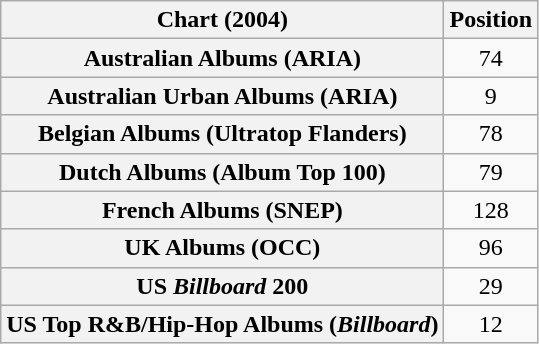<table class="wikitable sortable plainrowheaders" style="text-align:center">
<tr>
<th scope="col">Chart (2004)</th>
<th scope="col">Position</th>
</tr>
<tr>
<th scope="row">Australian Albums (ARIA)</th>
<td>74</td>
</tr>
<tr>
<th scope="row">Australian Urban Albums (ARIA)</th>
<td>9</td>
</tr>
<tr>
<th scope="row">Belgian Albums (Ultratop Flanders)</th>
<td>78</td>
</tr>
<tr>
<th scope="row">Dutch Albums (Album Top 100)</th>
<td>79</td>
</tr>
<tr>
<th scope="row">French Albums (SNEP)</th>
<td>128</td>
</tr>
<tr>
<th scope="row">UK Albums (OCC)</th>
<td>96</td>
</tr>
<tr>
<th scope="row">US <em>Billboard</em> 200</th>
<td>29</td>
</tr>
<tr>
<th scope="row">US Top R&B/Hip-Hop Albums (<em>Billboard</em>)</th>
<td>12</td>
</tr>
</table>
